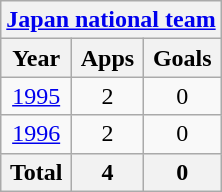<table class="wikitable" style="text-align:center">
<tr>
<th colspan=3><a href='#'>Japan national team</a></th>
</tr>
<tr>
<th>Year</th>
<th>Apps</th>
<th>Goals</th>
</tr>
<tr>
<td><a href='#'>1995</a></td>
<td>2</td>
<td>0</td>
</tr>
<tr>
<td><a href='#'>1996</a></td>
<td>2</td>
<td>0</td>
</tr>
<tr>
<th>Total</th>
<th>4</th>
<th>0</th>
</tr>
</table>
